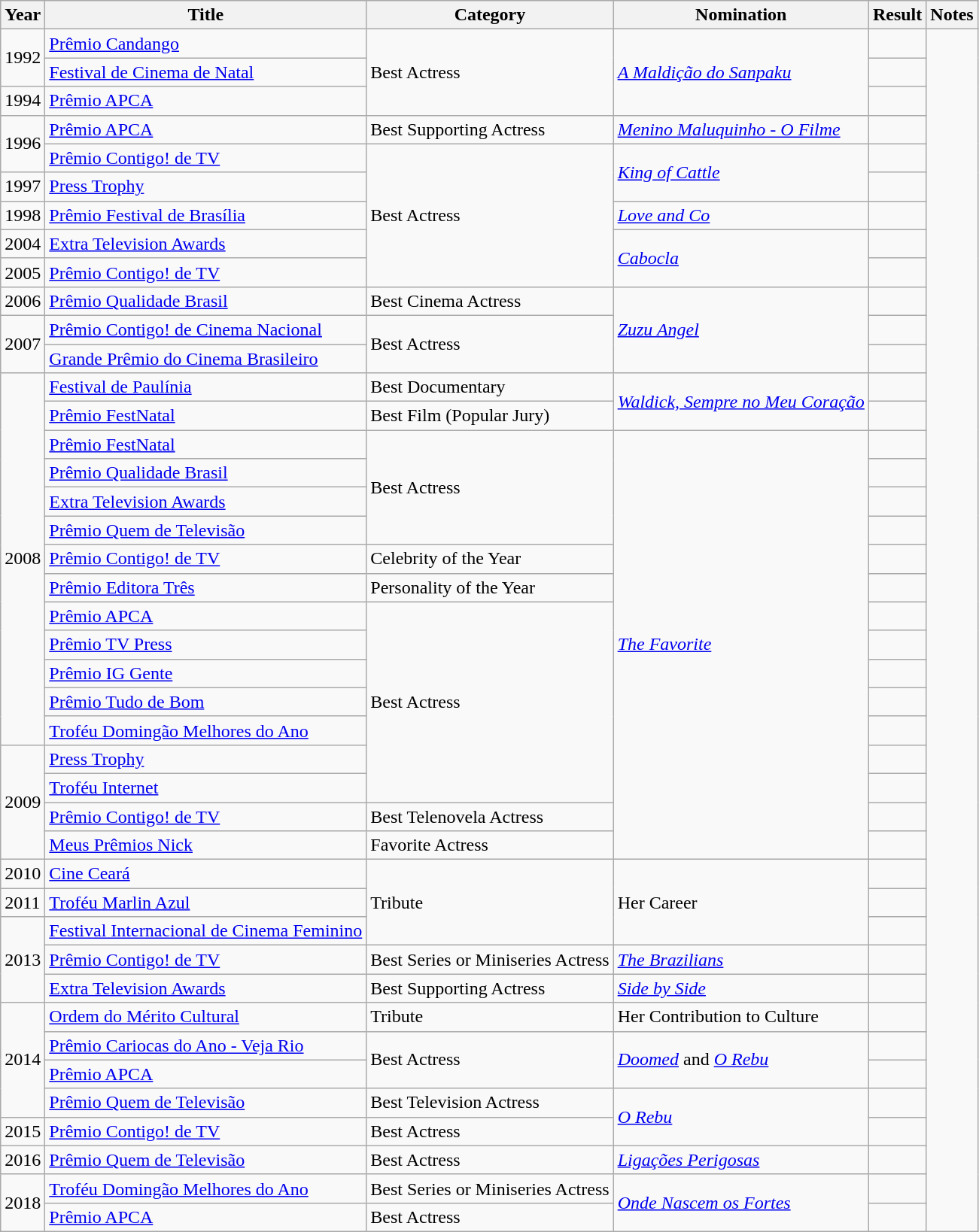<table class="wikitable">
<tr>
<th>Year</th>
<th>Title</th>
<th>Category</th>
<th>Nomination</th>
<th>Result</th>
<th>Notes</th>
</tr>
<tr>
<td rowspan="2">1992</td>
<td><a href='#'>Prêmio Candango</a></td>
<td rowspan="3">Best Actress</td>
<td rowspan="3"><em><a href='#'>A Maldição do Sanpaku</a></em></td>
<td></td>
<td rowspan="42"></td>
</tr>
<tr>
<td><a href='#'>Festival de Cinema de Natal</a></td>
<td></td>
</tr>
<tr>
<td>1994</td>
<td><a href='#'>Prêmio APCA</a></td>
<td></td>
</tr>
<tr>
<td rowspan="2">1996</td>
<td><a href='#'>Prêmio APCA</a></td>
<td>Best Supporting Actress</td>
<td><em><a href='#'>Menino Maluquinho - O Filme</a></em></td>
<td></td>
</tr>
<tr>
<td><a href='#'>Prêmio Contigo! de TV</a></td>
<td rowspan="5">Best Actress</td>
<td rowspan="2"><em><a href='#'>King of Cattle</a></em></td>
<td></td>
</tr>
<tr>
<td>1997</td>
<td><a href='#'>Press Trophy</a></td>
<td></td>
</tr>
<tr>
<td>1998</td>
<td><a href='#'>Prêmio Festival de Brasília</a></td>
<td><em><a href='#'>Love and Co</a></em></td>
<td></td>
</tr>
<tr>
<td>2004</td>
<td><a href='#'>Extra Television Awards</a></td>
<td rowspan="2"><em><a href='#'>Cabocla</a></em></td>
<td></td>
</tr>
<tr>
<td>2005</td>
<td><a href='#'>Prêmio Contigo! de TV</a></td>
<td></td>
</tr>
<tr>
<td>2006</td>
<td><a href='#'>Prêmio Qualidade Brasil</a></td>
<td>Best Cinema Actress</td>
<td rowspan="3"><em><a href='#'>Zuzu Angel</a></em></td>
<td></td>
</tr>
<tr>
<td rowspan="2">2007</td>
<td><a href='#'>Prêmio Contigo! de Cinema Nacional</a></td>
<td rowspan="2">Best Actress</td>
<td></td>
</tr>
<tr>
<td><a href='#'>Grande Prêmio do Cinema Brasileiro</a></td>
<td></td>
</tr>
<tr>
<td rowspan="13">2008</td>
<td><a href='#'>Festival de Paulínia</a></td>
<td>Best Documentary</td>
<td rowspan="2"><em><a href='#'>Waldick, Sempre no Meu Coração</a></em></td>
<td></td>
</tr>
<tr>
<td><a href='#'>Prêmio FestNatal</a></td>
<td>Best Film (Popular Jury)</td>
<td></td>
</tr>
<tr>
<td><a href='#'>Prêmio FestNatal</a></td>
<td rowspan="4">Best Actress</td>
<td rowspan="15"><em><a href='#'>The Favorite</a></em></td>
<td></td>
</tr>
<tr>
<td><a href='#'>Prêmio Qualidade Brasil</a></td>
<td></td>
</tr>
<tr>
<td><a href='#'>Extra Television Awards</a></td>
<td></td>
</tr>
<tr>
<td><a href='#'>Prêmio Quem de Televisão</a></td>
<td></td>
</tr>
<tr>
<td><a href='#'>Prêmio Contigo! de TV</a></td>
<td>Celebrity of the Year</td>
<td></td>
</tr>
<tr>
<td><a href='#'>Prêmio Editora Três</a></td>
<td>Personality of the Year</td>
<td></td>
</tr>
<tr>
<td><a href='#'>Prêmio APCA</a></td>
<td rowspan="7">Best Actress</td>
<td></td>
</tr>
<tr>
<td><a href='#'>Prêmio TV Press</a></td>
<td></td>
</tr>
<tr>
<td><a href='#'>Prêmio IG Gente</a></td>
<td></td>
</tr>
<tr>
<td><a href='#'>Prêmio Tudo de Bom</a></td>
<td></td>
</tr>
<tr>
<td><a href='#'>Troféu Domingão Melhores do Ano</a></td>
<td></td>
</tr>
<tr>
<td rowspan="4">2009</td>
<td><a href='#'>Press Trophy</a></td>
<td></td>
</tr>
<tr>
<td><a href='#'>Troféu Internet</a></td>
<td></td>
</tr>
<tr>
<td><a href='#'>Prêmio Contigo! de TV</a></td>
<td>Best Telenovela Actress</td>
<td></td>
</tr>
<tr>
<td><a href='#'>Meus Prêmios Nick</a></td>
<td>Favorite Actress</td>
<td></td>
</tr>
<tr>
<td>2010</td>
<td><a href='#'>Cine Ceará</a></td>
<td rowspan="3">Tribute</td>
<td rowspan="3">Her Career</td>
<td></td>
</tr>
<tr>
<td>2011</td>
<td><a href='#'>Troféu Marlin Azul</a></td>
<td></td>
</tr>
<tr>
<td rowspan="3">2013</td>
<td><a href='#'>Festival Internacional de Cinema Feminino</a></td>
<td></td>
</tr>
<tr>
<td><a href='#'>Prêmio Contigo! de TV</a></td>
<td>Best Series or Miniseries Actress</td>
<td><em><a href='#'>The Brazilians</a></em></td>
<td></td>
</tr>
<tr>
<td><a href='#'>Extra Television Awards</a></td>
<td>Best Supporting Actress</td>
<td><em><a href='#'>Side by Side</a></em></td>
<td></td>
</tr>
<tr>
<td rowspan="4">2014</td>
<td><a href='#'>Ordem do Mérito Cultural</a></td>
<td>Tribute</td>
<td>Her Contribution to Culture</td>
<td></td>
</tr>
<tr>
<td><a href='#'>Prêmio Cariocas do Ano - Veja Rio</a></td>
<td rowspan="2">Best Actress</td>
<td rowspan="2"><em><a href='#'>Doomed</a></em> and <em><a href='#'>O Rebu</a></em></td>
<td></td>
</tr>
<tr>
<td><a href='#'>Prêmio APCA</a></td>
<td></td>
</tr>
<tr>
<td><a href='#'>Prêmio Quem de Televisão</a></td>
<td>Best Television Actress</td>
<td rowspan="2"><em><a href='#'>O Rebu</a></em></td>
<td></td>
</tr>
<tr>
<td>2015</td>
<td><a href='#'>Prêmio Contigo! de TV</a></td>
<td>Best Actress</td>
<td></td>
</tr>
<tr>
<td>2016</td>
<td><a href='#'>Prêmio Quem de Televisão</a></td>
<td>Best Actress</td>
<td><em><a href='#'>Ligações Perigosas</a></em></td>
<td></td>
</tr>
<tr>
<td rowspan="2">2018</td>
<td><a href='#'>Troféu Domingão Melhores do Ano</a></td>
<td>Best Series or Miniseries Actress</td>
<td rowspan="2"><em><a href='#'>Onde Nascem os Fortes</a></em></td>
<td></td>
</tr>
<tr>
<td><a href='#'>Prêmio APCA</a></td>
<td>Best Actress</td>
<td></td>
</tr>
</table>
